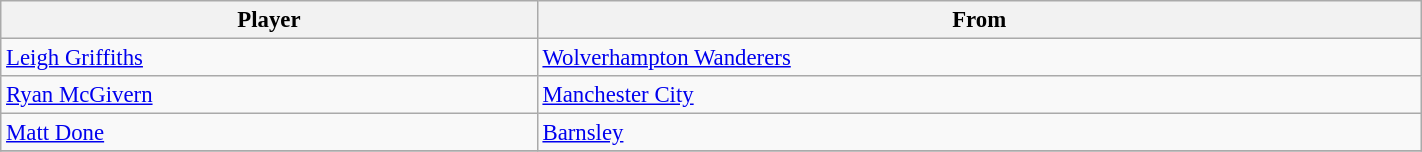<table class="wikitable" style="text-align:center; font-size:95%;width:75%; text-align:left">
<tr>
<th><strong>Player</strong></th>
<th><strong>From</strong></th>
</tr>
<tr>
<td> <a href='#'>Leigh Griffiths</a></td>
<td> <a href='#'>Wolverhampton Wanderers</a></td>
</tr>
<tr>
<td> <a href='#'>Ryan McGivern</a></td>
<td> <a href='#'>Manchester City</a></td>
</tr>
<tr>
<td> <a href='#'>Matt Done</a></td>
<td> <a href='#'>Barnsley</a></td>
</tr>
<tr>
</tr>
</table>
